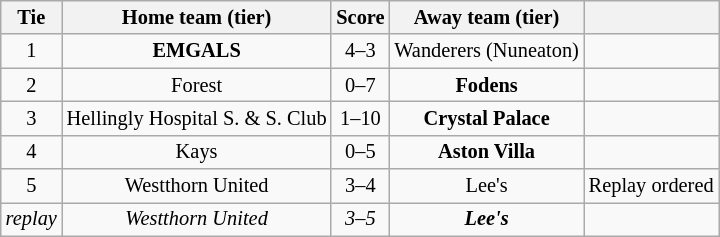<table class="wikitable" style="text-align:center; font-size:85%">
<tr>
<th>Tie</th>
<th>Home team (tier)</th>
<th>Score</th>
<th>Away team (tier)</th>
<th></th>
</tr>
<tr>
<td align="center">1</td>
<td><strong>EMGALS</strong></td>
<td align="center">4–3</td>
<td>Wanderers (Nuneaton)</td>
<td></td>
</tr>
<tr>
<td align="center">2</td>
<td>Forest</td>
<td align="center">0–7</td>
<td><strong>Fodens</strong></td>
<td></td>
</tr>
<tr>
<td align="center">3</td>
<td>Hellingly Hospital S. & S. Club</td>
<td align="center">1–10</td>
<td><strong>Crystal Palace</strong></td>
<td></td>
</tr>
<tr>
<td align="center">4</td>
<td>Kays</td>
<td align="center">0–5</td>
<td><strong>Aston Villa</strong></td>
<td></td>
</tr>
<tr>
<td align="center">5</td>
<td>Westthorn United</td>
<td align="center">3–4</td>
<td>Lee's</td>
<td>Replay ordered</td>
</tr>
<tr>
<td align="center"><em>replay</em></td>
<td><em>Westthorn United</em></td>
<td align="center"><em>3–5</em></td>
<td><strong><em>Lee's</em></strong></td>
<td></td>
</tr>
</table>
